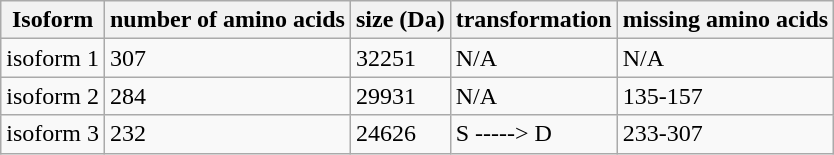<table class="wikitable">
<tr>
<th>Isoform</th>
<th>number of amino acids</th>
<th>size (Da)</th>
<th>transformation</th>
<th>missing amino acids</th>
</tr>
<tr>
<td>isoform 1</td>
<td>307</td>
<td>32251</td>
<td>N/A</td>
<td>N/A</td>
</tr>
<tr>
<td>isoform 2</td>
<td>284</td>
<td>29931</td>
<td>N/A</td>
<td>135-157</td>
</tr>
<tr>
<td>isoform 3</td>
<td>232</td>
<td>24626</td>
<td>S -----> D</td>
<td>233-307</td>
</tr>
</table>
